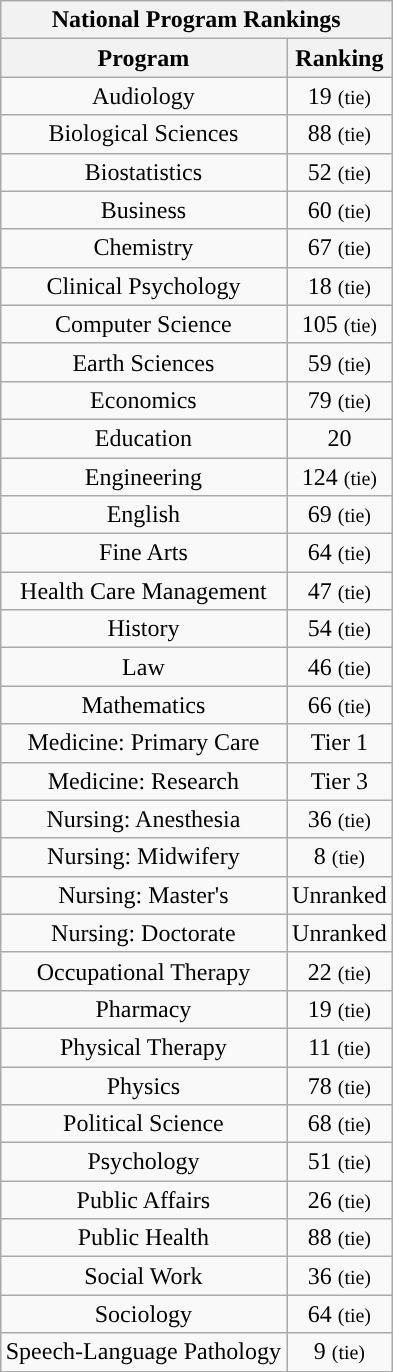<table class="wikitable sortable collapsible collapsed" style="float:right; clear:right; text-align:center">
<tr>
<th colspan=4>National Program Rankings</th>
</tr>
<tr>
<th>Program</th>
<th>Ranking</th>
</tr>
<tr>
<td>Audiology</td>
<td>19 <small>(tie)</small></td>
</tr>
<tr>
<td>Biological Sciences</td>
<td>88 <small>(tie)</small></td>
</tr>
<tr>
<td>Biostatistics</td>
<td>52 <small>(tie)</small></td>
</tr>
<tr>
<td>Business</td>
<td>60 <small>(tie)</small></td>
</tr>
<tr>
<td>Chemistry</td>
<td>67 <small>(tie)</small></td>
</tr>
<tr>
<td>Clinical Psychology</td>
<td>18 <small>(tie)</small></td>
</tr>
<tr>
<td>Computer Science</td>
<td>105 <small>(tie)</small></td>
</tr>
<tr>
<td>Earth Sciences</td>
<td>59 <small>(tie)</small></td>
</tr>
<tr>
<td>Economics</td>
<td>79 <small>(tie)</small></td>
</tr>
<tr>
<td>Education</td>
<td>20</td>
</tr>
<tr>
<td>Engineering</td>
<td>124 <small>(tie)</small></td>
</tr>
<tr>
<td>English</td>
<td>69 <small>(tie)</small></td>
</tr>
<tr>
<td>Fine Arts</td>
<td>64 <small>(tie)</small></td>
</tr>
<tr>
<td>Health Care Management</td>
<td>47 <small>(tie)</small></td>
</tr>
<tr>
<td>History</td>
<td>54 <small>(tie)</small></td>
</tr>
<tr>
<td>Law</td>
<td>46 <small>(tie)</small></td>
</tr>
<tr>
<td>Mathematics</td>
<td>66 <small>(tie)</small></td>
</tr>
<tr>
<td>Medicine: Primary Care</td>
<td>Tier 1</td>
</tr>
<tr>
<td>Medicine: Research</td>
<td>Tier 3</td>
</tr>
<tr>
<td>Nursing: Anesthesia</td>
<td>36 <small>(tie)</small></td>
</tr>
<tr>
<td>Nursing: Midwifery</td>
<td>8 <small>(tie)</small></td>
</tr>
<tr>
<td>Nursing: Master's</td>
<td>Unranked</td>
</tr>
<tr>
<td>Nursing: Doctorate</td>
<td>Unranked</td>
</tr>
<tr>
<td>Occupational Therapy</td>
<td>22 <small>(tie)</small></td>
</tr>
<tr>
<td>Pharmacy</td>
<td>19 <small>(tie)</small></td>
</tr>
<tr>
<td>Physical Therapy</td>
<td>11 <small>(tie)</small></td>
</tr>
<tr>
<td>Physics</td>
<td>78 <small>(tie)</small></td>
</tr>
<tr>
<td>Political Science</td>
<td>68 <small>(tie)</small></td>
</tr>
<tr>
<td>Psychology</td>
<td>51 <small>(tie)</small></td>
</tr>
<tr>
<td>Public Affairs</td>
<td>26 <small>(tie)</small></td>
</tr>
<tr>
<td>Public Health</td>
<td>88 <small>(tie)</small></td>
</tr>
<tr>
<td>Social Work</td>
<td>36 <small>(tie)</small></td>
</tr>
<tr>
<td>Sociology</td>
<td>64 <small>(tie)</small></td>
</tr>
<tr>
<td>Speech-Language Pathology</td>
<td>9 <small>(tie)</small></td>
</tr>
</table>
